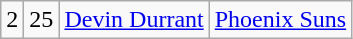<table class="wikitable">
<tr style="text-align:center;" bgcolor="">
<td>2</td>
<td>25</td>
<td><a href='#'>Devin Durrant</a></td>
<td><a href='#'>Phoenix Suns</a></td>
</tr>
</table>
